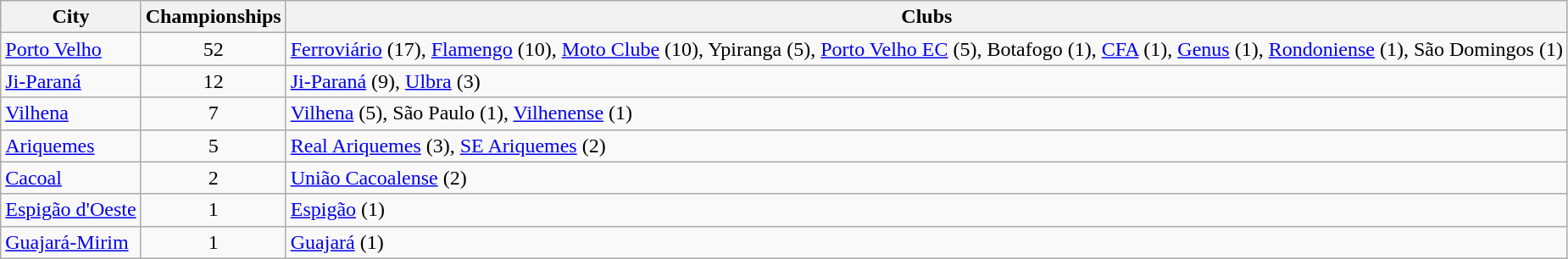<table class="wikitable">
<tr>
<th>City</th>
<th>Championships</th>
<th>Clubs</th>
</tr>
<tr>
<td> <a href='#'>Porto Velho</a></td>
<td align="center">52</td>
<td><a href='#'>Ferroviário</a> (17), <a href='#'>Flamengo</a> (10), <a href='#'>Moto Clube</a> (10), Ypiranga (5), <a href='#'>Porto Velho EC</a> (5), Botafogo (1), <a href='#'>CFA</a> (1), <a href='#'>Genus</a> (1), <a href='#'>Rondoniense</a> (1), São Domingos (1)</td>
</tr>
<tr>
<td> <a href='#'>Ji-Paraná</a></td>
<td align="center">12</td>
<td><a href='#'>Ji-Paraná</a> (9), <a href='#'>Ulbra</a> (3)</td>
</tr>
<tr>
<td> <a href='#'>Vilhena</a></td>
<td align="center">7</td>
<td><a href='#'>Vilhena</a> (5), São Paulo (1), <a href='#'>Vilhenense</a> (1)</td>
</tr>
<tr>
<td> <a href='#'>Ariquemes</a></td>
<td align="center">5</td>
<td><a href='#'>Real Ariquemes</a> (3), <a href='#'>SE Ariquemes</a> (2)</td>
</tr>
<tr>
<td> <a href='#'>Cacoal</a></td>
<td align="center">2</td>
<td><a href='#'>União Cacoalense</a> (2)</td>
</tr>
<tr>
<td> <a href='#'>Espigão d'Oeste</a></td>
<td align="center">1</td>
<td><a href='#'>Espigão</a> (1)</td>
</tr>
<tr>
<td> <a href='#'>Guajará-Mirim</a></td>
<td align="center">1</td>
<td><a href='#'>Guajará</a> (1)</td>
</tr>
</table>
